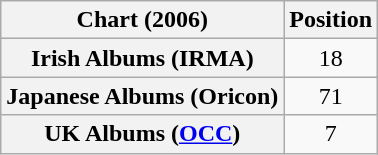<table class="wikitable sortable plainrowheaders">
<tr>
<th scope="col">Chart (2006)</th>
<th scope="col">Position</th>
</tr>
<tr>
<th scope="row">Irish Albums (IRMA)</th>
<td style="text-align:center;">18</td>
</tr>
<tr>
<th scope="row">Japanese Albums (Oricon)</th>
<td style="text-align:center;">71</td>
</tr>
<tr>
<th scope="row">UK Albums (<a href='#'>OCC</a>)</th>
<td style="text-align:center;">7</td>
</tr>
</table>
